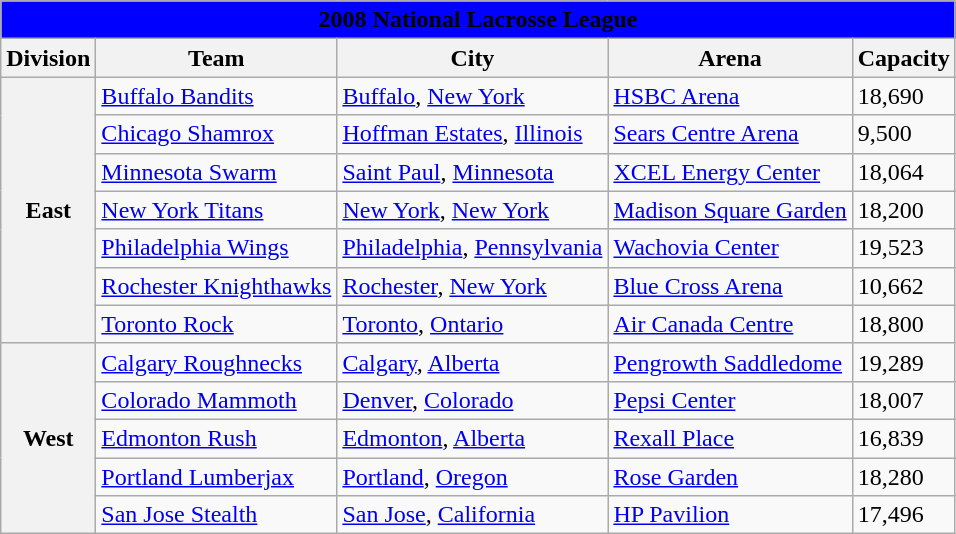<table class="wikitable" style="width:auto">
<tr>
<td bgcolor="#0000FF" align="center" colspan="6"><strong><span>2008 National Lacrosse League</span></strong></td>
</tr>
<tr>
<th>Division</th>
<th>Team</th>
<th>City</th>
<th>Arena</th>
<th>Capacity</th>
</tr>
<tr>
<th rowspan="7">East</th>
<td><a href='#'>Buffalo Bandits</a></td>
<td><a href='#'>Buffalo</a>, <a href='#'>New York</a></td>
<td><a href='#'>HSBC Arena</a></td>
<td>18,690</td>
</tr>
<tr>
<td><a href='#'>Chicago Shamrox</a></td>
<td><a href='#'>Hoffman Estates</a>, <a href='#'>Illinois</a></td>
<td><a href='#'>Sears Centre Arena</a></td>
<td>9,500</td>
</tr>
<tr>
<td><a href='#'>Minnesota Swarm</a></td>
<td><a href='#'>Saint Paul</a>, <a href='#'>Minnesota</a></td>
<td><a href='#'>XCEL Energy Center</a></td>
<td>18,064</td>
</tr>
<tr>
<td><a href='#'>New York Titans</a></td>
<td><a href='#'>New York</a>, <a href='#'>New York</a></td>
<td><a href='#'>Madison Square Garden</a></td>
<td>18,200</td>
</tr>
<tr>
<td><a href='#'>Philadelphia Wings</a></td>
<td><a href='#'>Philadelphia</a>, <a href='#'>Pennsylvania</a></td>
<td><a href='#'>Wachovia Center</a></td>
<td>19,523</td>
</tr>
<tr>
<td><a href='#'>Rochester Knighthawks</a></td>
<td><a href='#'>Rochester</a>, <a href='#'>New York</a></td>
<td><a href='#'>Blue Cross Arena</a></td>
<td>10,662</td>
</tr>
<tr>
<td><a href='#'>Toronto Rock</a></td>
<td><a href='#'>Toronto</a>, <a href='#'>Ontario</a></td>
<td><a href='#'>Air Canada Centre</a></td>
<td>18,800</td>
</tr>
<tr>
<th rowspan="5">West</th>
<td><a href='#'>Calgary Roughnecks</a></td>
<td><a href='#'>Calgary</a>, <a href='#'>Alberta</a></td>
<td><a href='#'>Pengrowth Saddledome</a></td>
<td>19,289</td>
</tr>
<tr>
<td><a href='#'>Colorado Mammoth</a></td>
<td><a href='#'>Denver</a>, <a href='#'>Colorado</a></td>
<td><a href='#'>Pepsi Center</a></td>
<td>18,007</td>
</tr>
<tr>
<td><a href='#'>Edmonton Rush</a></td>
<td><a href='#'>Edmonton</a>, <a href='#'>Alberta</a></td>
<td><a href='#'>Rexall Place</a></td>
<td>16,839</td>
</tr>
<tr>
<td><a href='#'>Portland Lumberjax</a></td>
<td><a href='#'>Portland</a>, <a href='#'>Oregon</a></td>
<td><a href='#'>Rose Garden</a></td>
<td>18,280</td>
</tr>
<tr>
<td><a href='#'>San Jose Stealth</a></td>
<td><a href='#'>San Jose</a>, <a href='#'>California</a></td>
<td><a href='#'>HP Pavilion</a></td>
<td>17,496</td>
</tr>
</table>
